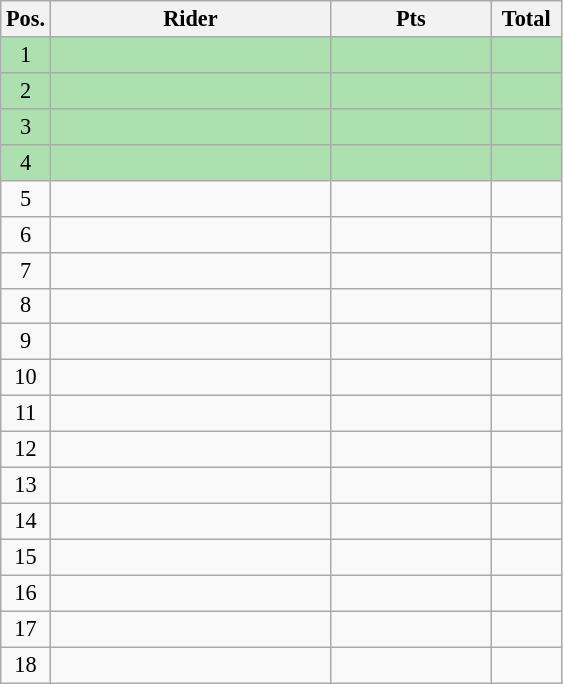<table class=wikitable style="font-size:93%;">
<tr>
<th width=25px>Pos.</th>
<th width=180px>Rider</th>
<th width=100px>Pts</th>
<th width=40px>Total</th>
</tr>
<tr align=center  style="background:#ACE1AF;">
<td>1</td>
<td align=left></td>
<td></td>
<td></td>
</tr>
<tr align=center  style="background:#ACE1AF;">
<td>2</td>
<td align=left></td>
<td></td>
<td></td>
</tr>
<tr align=center style="background:#ACE1AF;">
<td>3</td>
<td align=left></td>
<td></td>
<td></td>
</tr>
<tr align=center style="background:#ACE1AF;">
<td>4</td>
<td align=left></td>
<td></td>
<td></td>
</tr>
<tr align=center>
<td>5</td>
<td align=left></td>
<td></td>
<td></td>
</tr>
<tr align=center>
<td>6</td>
<td align=left></td>
<td></td>
<td></td>
</tr>
<tr align=center>
<td>7</td>
<td align=left></td>
<td></td>
<td></td>
</tr>
<tr align=center>
<td>8</td>
<td align=left></td>
<td></td>
<td></td>
</tr>
<tr align=center>
<td>9</td>
<td align=left></td>
<td></td>
<td></td>
</tr>
<tr align=center>
<td>10</td>
<td align=left></td>
<td></td>
<td></td>
</tr>
<tr align=center>
<td>11</td>
<td align=left></td>
<td></td>
<td></td>
</tr>
<tr align=center>
<td>12</td>
<td align=left></td>
<td></td>
<td></td>
</tr>
<tr align=center>
<td>13</td>
<td align=left></td>
<td></td>
<td></td>
</tr>
<tr align=center>
<td>14</td>
<td align=left></td>
<td></td>
<td></td>
</tr>
<tr align=center>
<td>15</td>
<td align=left></td>
<td></td>
<td></td>
</tr>
<tr align=center>
<td>16</td>
<td align=left></td>
<td></td>
<td></td>
</tr>
<tr align=center>
<td>17</td>
<td align=left></td>
<td></td>
<td></td>
</tr>
<tr align=center>
<td>18</td>
<td align=left></td>
<td></td>
<td></td>
</tr>
</table>
